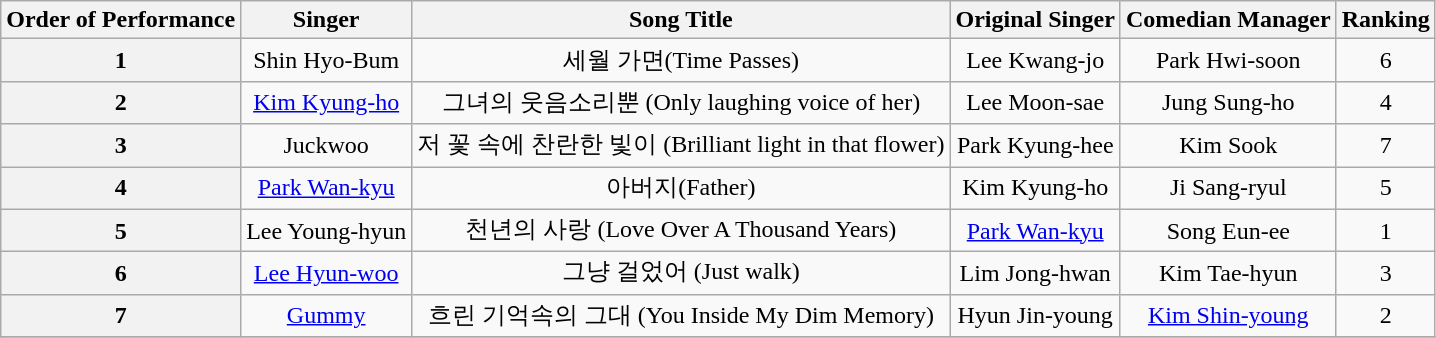<table class="wikitable">
<tr>
<th>Order of Performance</th>
<th>Singer</th>
<th>Song Title</th>
<th>Original Singer</th>
<th>Comedian Manager</th>
<th>Ranking</th>
</tr>
<tr align="center">
<th>1</th>
<td>Shin Hyo-Bum</td>
<td>세월 가면(Time Passes)</td>
<td>Lee Kwang-jo</td>
<td>Park Hwi-soon</td>
<td>6</td>
</tr>
<tr align="center">
<th>2</th>
<td><a href='#'>Kim Kyung-ho</a></td>
<td>그녀의 웃음소리뿐 (Only laughing voice of her)</td>
<td>Lee Moon-sae</td>
<td>Jung Sung-ho</td>
<td>4</td>
</tr>
<tr align="center">
<th>3</th>
<td>Juckwoo</td>
<td>저 꽃 속에 찬란한 빛이 (Brilliant light in that flower)</td>
<td>Park Kyung-hee</td>
<td>Kim Sook</td>
<td>7</td>
</tr>
<tr align="center">
<th>4</th>
<td><a href='#'>Park Wan-kyu</a></td>
<td>아버지(Father)</td>
<td>Kim Kyung-ho</td>
<td>Ji Sang-ryul</td>
<td>5</td>
</tr>
<tr align="center">
<th>5</th>
<td>Lee Young-hyun</td>
<td>천년의 사랑 (Love Over A Thousand Years)</td>
<td><a href='#'>Park Wan-kyu</a></td>
<td>Song Eun-ee</td>
<td>1</td>
</tr>
<tr align="center">
<th>6</th>
<td><a href='#'>Lee Hyun-woo</a></td>
<td>그냥 걸었어 (Just walk)</td>
<td>Lim Jong-hwan</td>
<td>Kim Tae-hyun</td>
<td>3</td>
</tr>
<tr align="center">
<th>7</th>
<td><a href='#'>Gummy</a></td>
<td>흐린 기억속의 그대 (You Inside My Dim Memory)</td>
<td>Hyun Jin-young</td>
<td><a href='#'>Kim Shin-young</a></td>
<td>2</td>
</tr>
<tr>
</tr>
</table>
